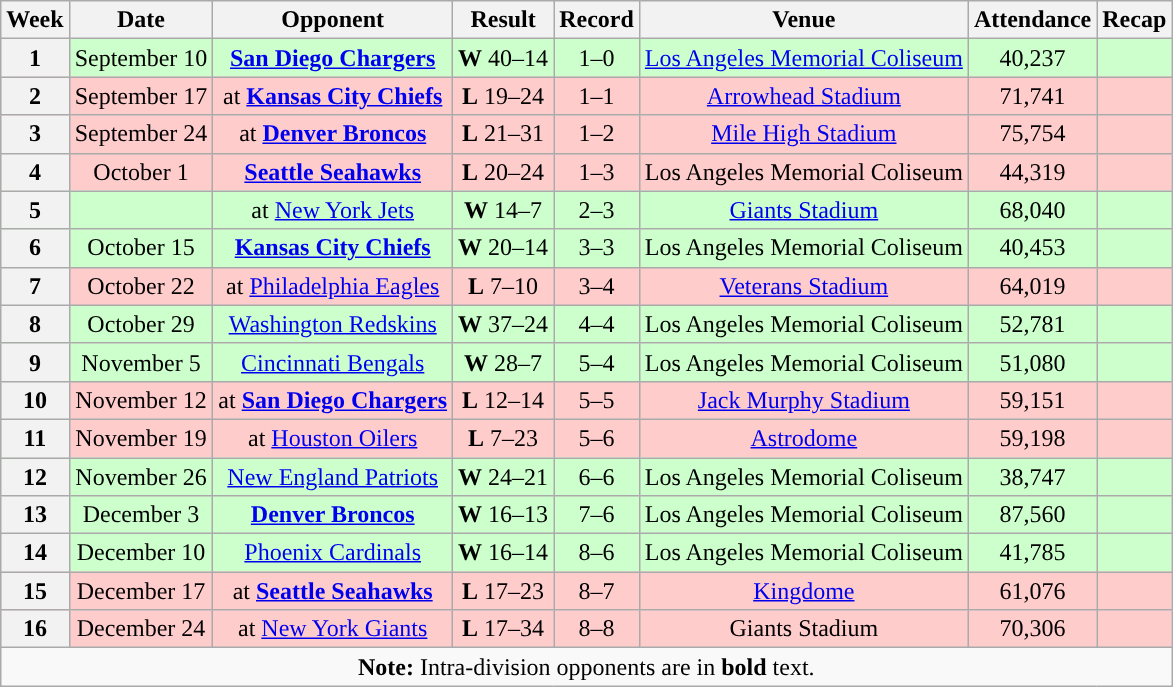<table class="wikitable" style="text-align:center">
<tr>
<th>Week</th>
<th>Date</th>
<th>Opponent</th>
<th>Result</th>
<th>Record</th>
<th>Venue</th>
<th>Attendance</th>
<th>Recap</th>
</tr>
<tr style="background: #cfc;">
<th>1</th>
<td>September 10</td>
<td><strong><a href='#'>San Diego Chargers</a></strong></td>
<td><strong>W</strong> 40–14</td>
<td>1–0</td>
<td><a href='#'>Los Angeles Memorial Coliseum</a></td>
<td>40,237</td>
<td></td>
</tr>
<tr style="background: #fcc;">
<th>2</th>
<td>September 17</td>
<td>at <strong><a href='#'>Kansas City Chiefs</a></strong></td>
<td><strong>L</strong> 19–24</td>
<td>1–1</td>
<td><a href='#'>Arrowhead Stadium</a></td>
<td>71,741</td>
<td></td>
</tr>
<tr style="background: #fcc;">
<th>3</th>
<td>September 24</td>
<td>at <strong><a href='#'>Denver Broncos</a></strong></td>
<td><strong>L</strong> 21–31</td>
<td>1–2</td>
<td><a href='#'>Mile High Stadium</a></td>
<td>75,754</td>
<td></td>
</tr>
<tr style="background: #fcc;">
<th>4</th>
<td>October 1</td>
<td><strong><a href='#'>Seattle Seahawks</a></strong></td>
<td><strong>L</strong> 20–24</td>
<td>1–3</td>
<td>Los Angeles Memorial Coliseum</td>
<td>44,319</td>
<td></td>
</tr>
<tr style="background: #cfc;">
<th>5</th>
<td></td>
<td>at <a href='#'>New York Jets</a></td>
<td><strong>W</strong> 14–7</td>
<td>2–3</td>
<td><a href='#'>Giants Stadium</a></td>
<td>68,040</td>
<td></td>
</tr>
<tr style="background: #cfc;">
<th>6</th>
<td>October 15</td>
<td><strong><a href='#'>Kansas City Chiefs</a></strong></td>
<td><strong>W</strong> 20–14</td>
<td>3–3</td>
<td>Los Angeles Memorial Coliseum</td>
<td>40,453</td>
<td></td>
</tr>
<tr style="background: #fcc;">
<th>7</th>
<td>October 22</td>
<td>at <a href='#'>Philadelphia Eagles</a></td>
<td><strong>L</strong> 7–10</td>
<td>3–4</td>
<td><a href='#'>Veterans Stadium</a></td>
<td>64,019</td>
<td></td>
</tr>
<tr style="background: #cfc;">
<th>8</th>
<td>October 29</td>
<td><a href='#'>Washington Redskins</a></td>
<td><strong>W</strong> 37–24</td>
<td>4–4</td>
<td>Los Angeles Memorial Coliseum</td>
<td>52,781</td>
<td></td>
</tr>
<tr style="background: #cfc;">
<th>9</th>
<td>November 5</td>
<td><a href='#'>Cincinnati Bengals</a></td>
<td><strong>W</strong> 28–7</td>
<td>5–4</td>
<td>Los Angeles Memorial Coliseum</td>
<td>51,080</td>
<td></td>
</tr>
<tr style="background: #fcc;">
<th>10</th>
<td>November 12</td>
<td>at <strong><a href='#'>San Diego Chargers</a></strong></td>
<td><strong>L</strong> 12–14</td>
<td>5–5</td>
<td><a href='#'>Jack Murphy Stadium</a></td>
<td>59,151</td>
<td></td>
</tr>
<tr style="background: #fcc;">
<th>11</th>
<td>November 19</td>
<td>at <a href='#'>Houston Oilers</a></td>
<td><strong>L</strong> 7–23</td>
<td>5–6</td>
<td><a href='#'>Astrodome</a></td>
<td>59,198</td>
<td></td>
</tr>
<tr style="background: #cfc;">
<th>12</th>
<td>November 26</td>
<td><a href='#'>New England Patriots</a></td>
<td><strong>W</strong> 24–21</td>
<td>6–6</td>
<td>Los Angeles Memorial Coliseum</td>
<td>38,747</td>
<td></td>
</tr>
<tr style="background: #cfc;">
<th>13</th>
<td>December 3</td>
<td><strong><a href='#'>Denver Broncos</a></strong></td>
<td><strong>W</strong> 16–13</td>
<td>7–6</td>
<td>Los Angeles Memorial Coliseum</td>
<td>87,560</td>
<td></td>
</tr>
<tr style="background: #cfc;">
<th>14</th>
<td>December 10</td>
<td><a href='#'>Phoenix Cardinals</a></td>
<td><strong>W</strong> 16–14</td>
<td>8–6</td>
<td>Los Angeles Memorial Coliseum</td>
<td>41,785</td>
<td></td>
</tr>
<tr style="background: #fcc;">
<th>15</th>
<td>December 17</td>
<td>at <strong><a href='#'>Seattle Seahawks</a></strong></td>
<td><strong>L</strong> 17–23</td>
<td>8–7</td>
<td><a href='#'>Kingdome</a></td>
<td>61,076</td>
<td></td>
</tr>
<tr style="background: #fcc;">
<th>16</th>
<td>December 24</td>
<td>at <a href='#'>New York Giants</a></td>
<td><strong>L</strong> 17–34</td>
<td>8–8</td>
<td>Giants Stadium</td>
<td>70,306</td>
<td></td>
</tr>
<tr>
<td colspan="8"><strong>Note:</strong> Intra-division opponents are in <strong>bold</strong> text.</td>
</tr>
</table>
